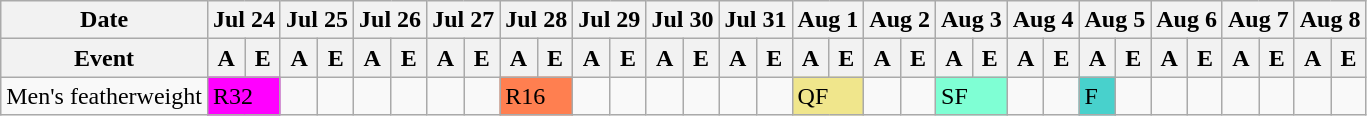<table class="wikitable olympic-schedule Boxing">
<tr>
<th>Date</th>
<th colspan="2">Jul 24</th>
<th colspan="2">Jul 25</th>
<th colspan="2">Jul 26</th>
<th colspan="2">Jul 27</th>
<th colspan="2">Jul 28</th>
<th colspan="2">Jul 29</th>
<th colspan="2">Jul 30</th>
<th colspan="2">Jul 31</th>
<th colspan="2">Aug 1</th>
<th colspan="2">Aug 2</th>
<th colspan="2">Aug 3</th>
<th colspan="2">Aug 4</th>
<th colspan="2">Aug 5</th>
<th colspan="2">Aug 6</th>
<th colspan="2">Aug 7</th>
<th colspan="2">Aug 8</th>
</tr>
<tr>
<th>Event</th>
<th>A</th>
<th>E</th>
<th>A</th>
<th>E</th>
<th>A</th>
<th>E</th>
<th>A</th>
<th>E</th>
<th>A</th>
<th>E</th>
<th>A</th>
<th>E</th>
<th>A</th>
<th>E</th>
<th>A</th>
<th>E</th>
<th>A</th>
<th>E</th>
<th>A</th>
<th>E</th>
<th>A</th>
<th>E</th>
<th>A</th>
<th>E</th>
<th>A</th>
<th>E</th>
<th>A</th>
<th>E</th>
<th>A</th>
<th>E</th>
<th>A</th>
<th>E</th>
</tr>
<tr>
<td class="event">Men's featherweight</td>
<td colspan="2" bgcolor="#FF00FF" class="roundof32">R32</td>
<td></td>
<td></td>
<td></td>
<td></td>
<td></td>
<td></td>
<td colspan="2" bgcolor="#FF7F50" class="roundof16">R16</td>
<td></td>
<td></td>
<td></td>
<td></td>
<td></td>
<td></td>
<td colspan="2" bgcolor="#F0E68C" class="quarterfinals">QF</td>
<td></td>
<td></td>
<td colspan="2" bgcolor="#7FFFD4" class="semifinals">SF</td>
<td></td>
<td></td>
<td bgcolor="#48D1CC" class="final">F</td>
<td></td>
<td></td>
<td></td>
<td></td>
<td></td>
<td></td>
<td></td>
</tr>
</table>
